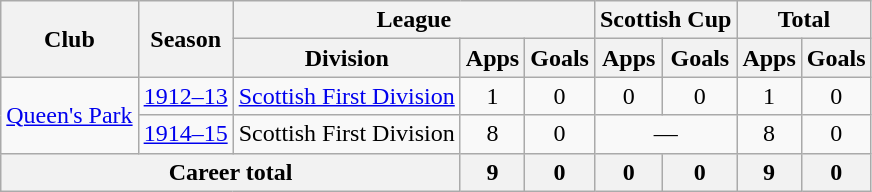<table class="wikitable" style="text-align: center;">
<tr>
<th rowspan="2">Club</th>
<th rowspan="2">Season</th>
<th colspan="3">League</th>
<th colspan="2">Scottish Cup</th>
<th colspan="2">Total</th>
</tr>
<tr>
<th>Division</th>
<th>Apps</th>
<th>Goals</th>
<th>Apps</th>
<th>Goals</th>
<th>Apps</th>
<th>Goals</th>
</tr>
<tr>
<td rowspan="2"><a href='#'>Queen's Park</a></td>
<td><a href='#'>1912–13</a></td>
<td><a href='#'>Scottish First Division</a></td>
<td>1</td>
<td>0</td>
<td>0</td>
<td>0</td>
<td>1</td>
<td>0</td>
</tr>
<tr>
<td><a href='#'>1914–15</a></td>
<td>Scottish First Division</td>
<td>8</td>
<td>0</td>
<td colspan="2">—</td>
<td>8</td>
<td>0</td>
</tr>
<tr>
<th colspan="3">Career total</th>
<th>9</th>
<th>0</th>
<th>0</th>
<th>0</th>
<th>9</th>
<th>0</th>
</tr>
</table>
